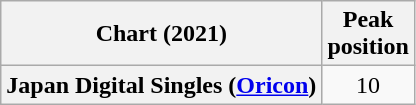<table class="wikitable plainrowheaders" style="text-align:center">
<tr>
<th scope="col">Chart (2021)</th>
<th scope="col">Peak<br>position</th>
</tr>
<tr>
<th scope="row">Japan Digital Singles (<a href='#'>Oricon</a>)</th>
<td>10</td>
</tr>
</table>
